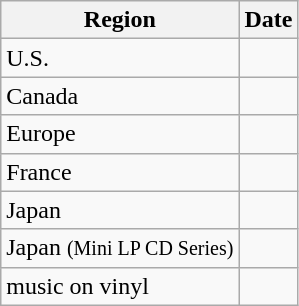<table class="wikitable">
<tr>
<th>Region</th>
<th>Date</th>
</tr>
<tr>
<td>U.S.</td>
<td></td>
</tr>
<tr>
<td>Canada</td>
<td></td>
</tr>
<tr>
<td>Europe</td>
<td></td>
</tr>
<tr>
<td>France</td>
<td></td>
</tr>
<tr>
<td>Japan</td>
<td></td>
</tr>
<tr>
<td>Japan <small>(Mini LP CD Series)</small></td>
<td></td>
</tr>
<tr>
<td>music on vinyl</td>
<td></td>
</tr>
</table>
